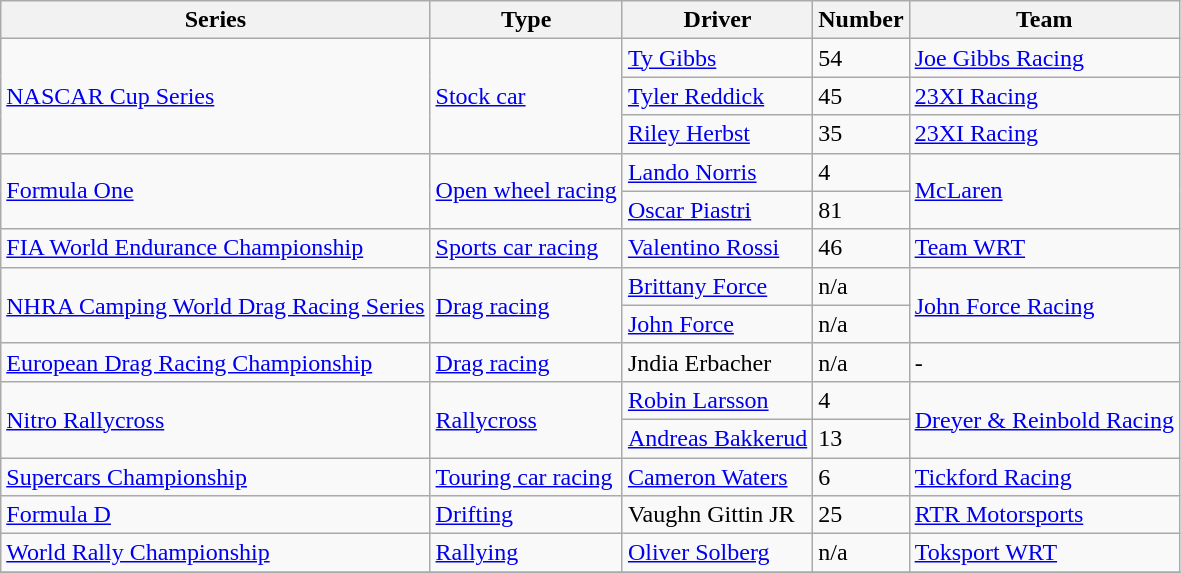<table class="wikitable">
<tr>
<th>Series</th>
<th>Type</th>
<th>Driver</th>
<th>Number</th>
<th>Team</th>
</tr>
<tr>
<td rowspan="3"><a href='#'>NASCAR Cup Series</a></td>
<td rowspan="3"><a href='#'>Stock car</a></td>
<td><a href='#'>Ty Gibbs</a></td>
<td>54</td>
<td><a href='#'>Joe Gibbs Racing</a></td>
</tr>
<tr>
<td><a href='#'>Tyler Reddick</a></td>
<td>45</td>
<td><a href='#'>23XI Racing</a></td>
</tr>
<tr>
<td><a href='#'>Riley Herbst</a></td>
<td>35</td>
<td><a href='#'>23XI Racing</a></td>
</tr>
<tr>
<td rowspan="2"><a href='#'>Formula One</a></td>
<td rowspan="2"><a href='#'>Open wheel racing</a></td>
<td><a href='#'>Lando Norris</a></td>
<td>4</td>
<td rowspan="2"><a href='#'>McLaren</a></td>
</tr>
<tr>
<td><a href='#'>Oscar Piastri</a></td>
<td>81</td>
</tr>
<tr>
<td><a href='#'>FIA World Endurance Championship</a></td>
<td><a href='#'>Sports car racing</a></td>
<td><a href='#'>Valentino Rossi</a></td>
<td>46</td>
<td><a href='#'>Team WRT</a></td>
</tr>
<tr>
<td rowspan="2"><a href='#'>NHRA Camping World Drag Racing Series</a></td>
<td rowspan="2"><a href='#'>Drag racing</a></td>
<td><a href='#'>Brittany Force</a></td>
<td>n/a</td>
<td rowspan="2"><a href='#'>John Force Racing</a></td>
</tr>
<tr>
<td><a href='#'>John Force</a></td>
<td>n/a</td>
</tr>
<tr>
<td><a href='#'>European Drag Racing Championship</a></td>
<td><a href='#'>Drag racing</a></td>
<td>Jndia Erbacher</td>
<td>n/a</td>
<td Racing GmbH>-</td>
</tr>
<tr>
<td rowspan="2"><a href='#'>Nitro Rallycross</a></td>
<td rowspan="2"><a href='#'>Rallycross</a></td>
<td><a href='#'>Robin Larsson</a></td>
<td>4</td>
<td rowspan="2"><a href='#'>Dreyer & Reinbold Racing</a></td>
</tr>
<tr>
<td><a href='#'>Andreas Bakkerud</a></td>
<td>13</td>
</tr>
<tr>
<td><a href='#'>Supercars Championship</a></td>
<td><a href='#'>Touring car racing</a></td>
<td><a href='#'>Cameron Waters</a></td>
<td>6</td>
<td><a href='#'>Tickford Racing</a></td>
</tr>
<tr>
<td><a href='#'>Formula D</a></td>
<td><a href='#'>Drifting</a></td>
<td>Vaughn Gittin JR</td>
<td>25</td>
<td><a href='#'>RTR Motorsports</a></td>
</tr>
<tr>
<td><a href='#'>World Rally Championship</a></td>
<td><a href='#'>Rallying</a></td>
<td><a href='#'>Oliver Solberg</a></td>
<td>n/a</td>
<td><a href='#'>Toksport WRT</a></td>
</tr>
<tr>
</tr>
</table>
